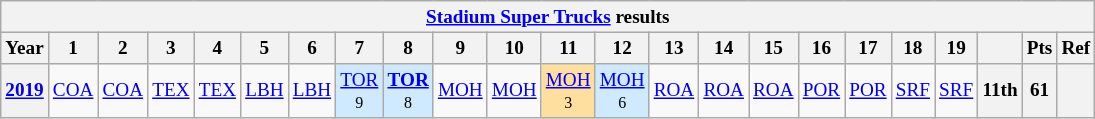<table class="wikitable" style="text-align:center; font-size:80%">
<tr>
<th colspan=45><a href='#'>Stadium Super Trucks</a> results</th>
</tr>
<tr>
<th>Year</th>
<th>1</th>
<th>2</th>
<th>3</th>
<th>4</th>
<th>5</th>
<th>6</th>
<th>7</th>
<th>8</th>
<th>9</th>
<th>10</th>
<th>11</th>
<th>12</th>
<th>13</th>
<th>14</th>
<th>15</th>
<th>16</th>
<th>17</th>
<th>18</th>
<th>19</th>
<th></th>
<th>Pts</th>
<th>Ref</th>
</tr>
<tr>
<th><a href='#'>2019</a></th>
<td><a href='#'>COA</a></td>
<td><a href='#'>COA</a></td>
<td><a href='#'>TEX</a></td>
<td><a href='#'>TEX</a></td>
<td><a href='#'>LBH</a></td>
<td><a href='#'>LBH</a></td>
<td style="background:#CFEAFF;"><a href='#'>TOR</a><br><small>9</small></td>
<td style="background:#CFEAFF;"><strong><a href='#'>TOR</a></strong><br><small>8</small></td>
<td><a href='#'>MOH</a></td>
<td><a href='#'>MOH</a></td>
<td style="background:#FFDF9F;"><a href='#'>MOH</a><br><small>3</small></td>
<td style="background:#CFEAFF;"><a href='#'>MOH</a><br><small>6</small></td>
<td><a href='#'>ROA</a></td>
<td><a href='#'>ROA</a></td>
<td><a href='#'>ROA</a></td>
<td><a href='#'>POR</a></td>
<td><a href='#'>POR</a></td>
<td><a href='#'>SRF</a></td>
<td><a href='#'>SRF</a></td>
<th>11th</th>
<th>61</th>
<th></th>
</tr>
</table>
